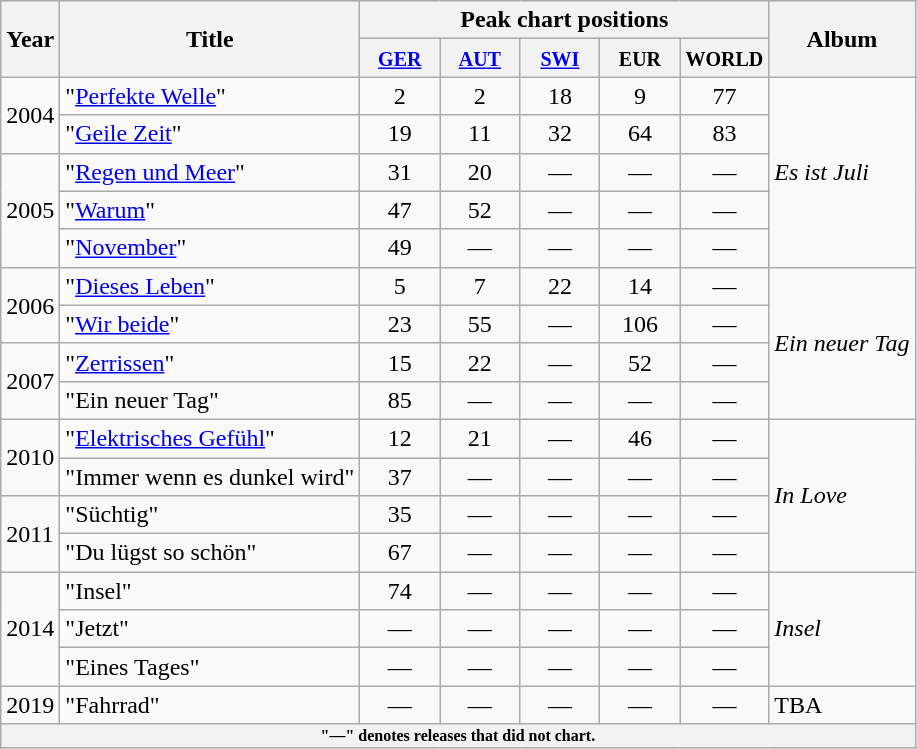<table class="wikitable">
<tr>
<th rowspan="2">Year</th>
<th rowspan="2">Title</th>
<th colspan="5">Peak chart positions</th>
<th rowspan="2">Album</th>
</tr>
<tr>
<th style="width:46px;"><small><a href='#'>GER</a></small></th>
<th style="width:46px;"><small><a href='#'>AUT</a></small></th>
<th style="width:46px;"><small><a href='#'>SWI</a></small></th>
<th style="width:46px;"><small>EUR</small></th>
<th style="width:46px;"><small>WORLD</small></th>
</tr>
<tr>
<td rowspan="2">2004</td>
<td>"<a href='#'>Perfekte Welle</a>"</td>
<td style="text-align:center;">2</td>
<td style="text-align:center;">2</td>
<td style="text-align:center;">18</td>
<td style="text-align:center;">9</td>
<td style="text-align:center;">77</td>
<td rowspan="5"><em>Es ist Juli</em></td>
</tr>
<tr>
<td>"<a href='#'>Geile Zeit</a>"</td>
<td style="text-align:center;">19</td>
<td style="text-align:center;">11</td>
<td style="text-align:center;">32</td>
<td style="text-align:center;">64</td>
<td style="text-align:center;">83</td>
</tr>
<tr>
<td rowspan="3">2005</td>
<td>"<a href='#'>Regen und Meer</a>"</td>
<td style="text-align:center;">31</td>
<td style="text-align:center;">20</td>
<td style="text-align:center;">—</td>
<td style="text-align:center;">—</td>
<td style="text-align:center;">—</td>
</tr>
<tr>
<td>"<a href='#'>Warum</a>"</td>
<td style="text-align:center;">47</td>
<td style="text-align:center;">52</td>
<td style="text-align:center;">—</td>
<td style="text-align:center;">—</td>
<td style="text-align:center;">—</td>
</tr>
<tr>
<td>"<a href='#'>November</a>"</td>
<td style="text-align:center;">49</td>
<td style="text-align:center;">—</td>
<td style="text-align:center;">—</td>
<td style="text-align:center;">—</td>
<td style="text-align:center;">—</td>
</tr>
<tr>
<td rowspan="2">2006</td>
<td>"<a href='#'>Dieses Leben</a>"</td>
<td style="text-align:center;">5</td>
<td style="text-align:center;">7</td>
<td style="text-align:center;">22</td>
<td style="text-align:center;">14</td>
<td style="text-align:center;">—</td>
<td rowspan="4"><em>Ein neuer Tag</em></td>
</tr>
<tr>
<td>"<a href='#'>Wir beide</a>"</td>
<td style="text-align:center;">23</td>
<td style="text-align:center;">55</td>
<td style="text-align:center;">—</td>
<td style="text-align:center;">106</td>
<td style="text-align:center;">—</td>
</tr>
<tr>
<td rowspan="2">2007</td>
<td>"<a href='#'>Zerrissen</a>"</td>
<td style="text-align:center;">15</td>
<td style="text-align:center;">22</td>
<td style="text-align:center;">—</td>
<td style="text-align:center;">52</td>
<td style="text-align:center;">—</td>
</tr>
<tr>
<td>"Ein neuer Tag"</td>
<td style="text-align:center;">85</td>
<td style="text-align:center;">—</td>
<td style="text-align:center;">—</td>
<td style="text-align:center;">—</td>
<td style="text-align:center;">—</td>
</tr>
<tr>
<td rowspan="2">2010</td>
<td>"<a href='#'>Elektrisches Gefühl</a>"</td>
<td style="text-align:center;">12</td>
<td style="text-align:center;">21</td>
<td style="text-align:center;">—</td>
<td style="text-align:center;">46</td>
<td style="text-align:center;">—</td>
<td rowspan="4"><em>In Love</em></td>
</tr>
<tr>
<td>"Immer wenn es dunkel wird"</td>
<td style="text-align:center;">37</td>
<td style="text-align:center;">—</td>
<td style="text-align:center;">—</td>
<td style="text-align:center;">—</td>
<td style="text-align:center;">—</td>
</tr>
<tr>
<td rowspan="2">2011</td>
<td>"Süchtig"</td>
<td style="text-align:center;">35</td>
<td style="text-align:center;">—</td>
<td style="text-align:center;">—</td>
<td style="text-align:center;">—</td>
<td style="text-align:center;">—</td>
</tr>
<tr>
<td>"Du lügst so schön"</td>
<td style="text-align:center;">67</td>
<td style="text-align:center;">—</td>
<td style="text-align:center;">—</td>
<td style="text-align:center;">—</td>
<td style="text-align:center;">—</td>
</tr>
<tr>
<td rowspan="3">2014</td>
<td>"Insel"</td>
<td style="text-align:center;">74</td>
<td style="text-align:center;">—</td>
<td style="text-align:center;">—</td>
<td style="text-align:center;">—</td>
<td style="text-align:center;">—</td>
<td rowspan="3"><em>Insel</em></td>
</tr>
<tr>
<td>"Jetzt"</td>
<td style="text-align:center;">—</td>
<td style="text-align:center;">—</td>
<td style="text-align:center;">—</td>
<td style="text-align:center;">—</td>
<td style="text-align:center;">—</td>
</tr>
<tr>
<td>"Eines Tages"</td>
<td style="text-align:center;">—</td>
<td style="text-align:center;">—</td>
<td style="text-align:center;">—</td>
<td style="text-align:center;">—</td>
<td style="text-align:center;">—</td>
</tr>
<tr>
<td>2019</td>
<td>"Fahrrad"</td>
<td style="text-align:center;">—</td>
<td style="text-align:center;">—</td>
<td style="text-align:center;">—</td>
<td style="text-align:center;">—</td>
<td style="text-align:center;">—</td>
<td>TBA</td>
</tr>
<tr>
<th colspan="8" style="font-size: 8pt">"—" denotes releases that did not chart.</th>
</tr>
</table>
